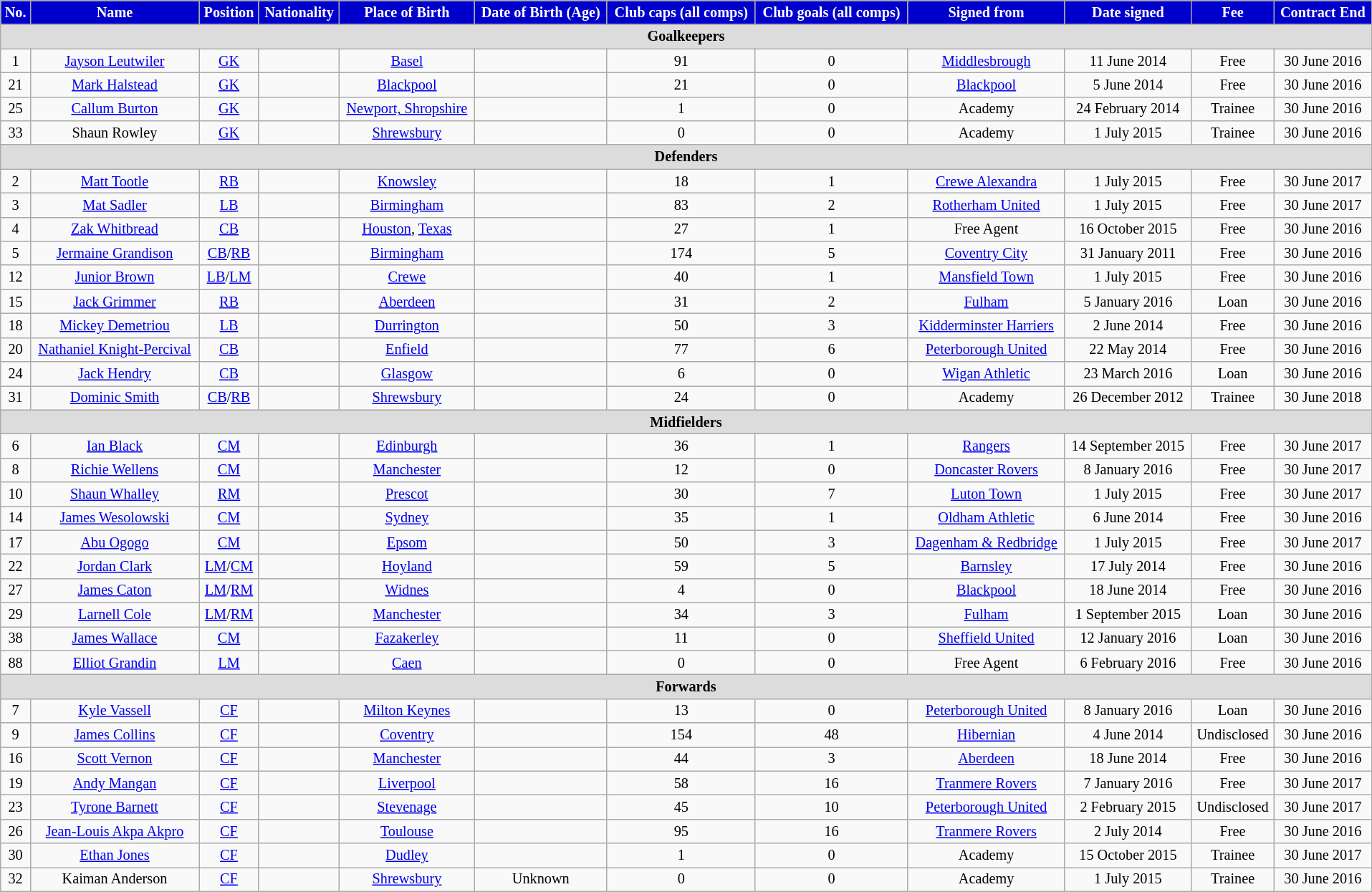<table class="wikitable" style="text-align:center; font-size:84.5%; width:101%;">
<tr>
<th style="background:#00C; color:#FFF; text-align:center;">No.</th>
<th style="background:#00C; color:#FFF; text-align:center;">Name</th>
<th style="background:#00C; color:#FFF; text-align:center;">Position</th>
<th style="background:#00C; color:#FFF; text-align:center;">Nationality</th>
<th style="background:#00C; color:#FFF; text-align:center;">Place of Birth</th>
<th style="background:#00C; color:#FFF; text-align:center;">Date of Birth (Age)</th>
<th style="background:#00C; color:#FFF; text-align:center;">Club caps (all comps)</th>
<th style="background:#00C; color:#FFF; text-align:center;">Club goals (all comps)</th>
<th style="background:#00C; color:#FFF; text-align:center;">Signed from</th>
<th style="background:#00C; color:#FFF; text-align:center;">Date signed</th>
<th style="background:#00C; color:#FFF; text-align:center;">Fee</th>
<th style="background:#00C; color:#FFF; text-align:center;">Contract End</th>
</tr>
<tr>
<th colspan="14" style="background:#dcdcdc; text-align:center;">Goalkeepers</th>
</tr>
<tr>
<td>1</td>
<td><a href='#'>Jayson Leutwiler</a></td>
<td><a href='#'>GK</a></td>
<td></td>
<td><a href='#'>Basel</a></td>
<td></td>
<td>91</td>
<td>0</td>
<td><a href='#'>Middlesbrough</a></td>
<td>11 June 2014</td>
<td>Free</td>
<td>30 June 2016</td>
</tr>
<tr>
<td>21</td>
<td><a href='#'>Mark Halstead</a></td>
<td><a href='#'>GK</a></td>
<td></td>
<td><a href='#'>Blackpool</a></td>
<td></td>
<td>21</td>
<td>0</td>
<td><a href='#'>Blackpool</a></td>
<td>5 June 2014</td>
<td>Free</td>
<td>30 June 2016</td>
</tr>
<tr>
<td>25</td>
<td><a href='#'>Callum Burton</a></td>
<td><a href='#'>GK</a></td>
<td></td>
<td><a href='#'>Newport, Shropshire</a></td>
<td></td>
<td>1</td>
<td>0</td>
<td>Academy</td>
<td>24 February 2014</td>
<td>Trainee</td>
<td>30 June 2016</td>
</tr>
<tr>
<td>33</td>
<td>Shaun Rowley</td>
<td><a href='#'>GK</a></td>
<td></td>
<td><a href='#'>Shrewsbury</a></td>
<td></td>
<td>0</td>
<td>0</td>
<td>Academy</td>
<td>1 July 2015</td>
<td>Trainee</td>
<td>30 June 2016</td>
</tr>
<tr>
<th colspan="14" style="background:#dcdcdc; text-align:center;">Defenders</th>
</tr>
<tr>
<td>2</td>
<td><a href='#'>Matt Tootle</a></td>
<td><a href='#'>RB</a></td>
<td></td>
<td><a href='#'>Knowsley</a></td>
<td></td>
<td>18</td>
<td>1</td>
<td><a href='#'>Crewe Alexandra</a></td>
<td>1 July 2015</td>
<td>Free</td>
<td>30 June 2017</td>
</tr>
<tr>
<td>3</td>
<td><a href='#'>Mat Sadler</a></td>
<td><a href='#'>LB</a></td>
<td></td>
<td><a href='#'>Birmingham</a></td>
<td></td>
<td>83</td>
<td>2</td>
<td><a href='#'>Rotherham United</a></td>
<td>1 July 2015</td>
<td>Free</td>
<td>30 June 2017</td>
</tr>
<tr>
<td>4</td>
<td><a href='#'>Zak Whitbread</a></td>
<td><a href='#'>CB</a></td>
<td></td>
<td><a href='#'>Houston</a>, <a href='#'>Texas</a></td>
<td></td>
<td>27</td>
<td>1</td>
<td>Free Agent</td>
<td>16 October 2015</td>
<td>Free</td>
<td>30 June 2016</td>
</tr>
<tr>
<td>5</td>
<td><a href='#'>Jermaine Grandison</a></td>
<td><a href='#'>CB</a>/<a href='#'>RB</a></td>
<td></td>
<td><a href='#'>Birmingham</a></td>
<td></td>
<td>174</td>
<td>5</td>
<td><a href='#'>Coventry City</a></td>
<td>31 January 2011</td>
<td>Free</td>
<td>30 June 2016</td>
</tr>
<tr>
<td>12</td>
<td><a href='#'>Junior Brown</a></td>
<td><a href='#'>LB</a>/<a href='#'>LM</a></td>
<td></td>
<td><a href='#'>Crewe</a></td>
<td></td>
<td>40</td>
<td>1</td>
<td><a href='#'>Mansfield Town</a></td>
<td>1 July 2015</td>
<td>Free</td>
<td>30 June 2016</td>
</tr>
<tr>
<td>15</td>
<td><a href='#'>Jack Grimmer</a></td>
<td><a href='#'>RB</a></td>
<td></td>
<td><a href='#'>Aberdeen</a></td>
<td></td>
<td>31</td>
<td>2</td>
<td><a href='#'>Fulham</a></td>
<td>5 January 2016</td>
<td>Loan</td>
<td>30 June 2016</td>
</tr>
<tr>
<td>18</td>
<td><a href='#'>Mickey Demetriou</a></td>
<td><a href='#'>LB</a></td>
<td></td>
<td><a href='#'>Durrington</a></td>
<td></td>
<td>50</td>
<td>3</td>
<td><a href='#'>Kidderminster Harriers</a></td>
<td>2 June 2014</td>
<td>Free</td>
<td>30 June 2016</td>
</tr>
<tr>
<td>20</td>
<td><a href='#'>Nathaniel Knight-Percival</a></td>
<td><a href='#'>CB</a></td>
<td></td>
<td><a href='#'>Enfield</a></td>
<td></td>
<td>77</td>
<td>6</td>
<td><a href='#'>Peterborough United</a></td>
<td>22 May 2014</td>
<td>Free</td>
<td>30 June 2016</td>
</tr>
<tr>
<td>24</td>
<td><a href='#'>Jack Hendry</a></td>
<td><a href='#'>CB</a></td>
<td></td>
<td><a href='#'>Glasgow</a></td>
<td></td>
<td>6</td>
<td>0</td>
<td><a href='#'>Wigan Athletic</a></td>
<td>23 March 2016</td>
<td>Loan</td>
<td>30 June 2016</td>
</tr>
<tr>
<td>31</td>
<td><a href='#'>Dominic Smith</a></td>
<td><a href='#'>CB</a>/<a href='#'>RB</a></td>
<td></td>
<td> <a href='#'>Shrewsbury</a></td>
<td></td>
<td>24</td>
<td>0</td>
<td>Academy</td>
<td>26 December 2012</td>
<td>Trainee</td>
<td>30 June 2018</td>
</tr>
<tr>
<th colspan="14" style="background:#dcdcdc; text-align:center;">Midfielders</th>
</tr>
<tr>
<td>6</td>
<td><a href='#'>Ian Black</a></td>
<td><a href='#'>CM</a></td>
<td></td>
<td><a href='#'>Edinburgh</a></td>
<td></td>
<td>36</td>
<td>1</td>
<td> <a href='#'>Rangers</a></td>
<td>14 September 2015</td>
<td>Free</td>
<td>30 June 2017</td>
</tr>
<tr>
<td>8</td>
<td><a href='#'>Richie Wellens</a></td>
<td><a href='#'>CM</a></td>
<td></td>
<td><a href='#'>Manchester</a></td>
<td></td>
<td>12</td>
<td>0</td>
<td><a href='#'>Doncaster Rovers</a></td>
<td>8 January 2016</td>
<td>Free</td>
<td>30 June 2017</td>
</tr>
<tr>
<td>10</td>
<td><a href='#'>Shaun Whalley</a></td>
<td><a href='#'>RM</a></td>
<td></td>
<td><a href='#'>Prescot</a></td>
<td></td>
<td>30</td>
<td>7</td>
<td><a href='#'>Luton Town</a></td>
<td>1 July 2015</td>
<td>Free</td>
<td>30 June 2017</td>
</tr>
<tr>
<td>14</td>
<td><a href='#'>James Wesolowski</a></td>
<td><a href='#'>CM</a></td>
<td></td>
<td><a href='#'>Sydney</a></td>
<td></td>
<td>35</td>
<td>1</td>
<td><a href='#'>Oldham Athletic</a></td>
<td>6 June 2014</td>
<td>Free</td>
<td>30 June 2016</td>
</tr>
<tr>
<td>17</td>
<td><a href='#'>Abu Ogogo</a></td>
<td><a href='#'>CM</a></td>
<td></td>
<td><a href='#'>Epsom</a></td>
<td></td>
<td>50</td>
<td>3</td>
<td><a href='#'>Dagenham & Redbridge</a></td>
<td>1 July 2015</td>
<td>Free</td>
<td>30 June 2017</td>
</tr>
<tr>
<td>22</td>
<td><a href='#'>Jordan Clark</a></td>
<td><a href='#'>LM</a>/<a href='#'>CM</a></td>
<td></td>
<td><a href='#'>Hoyland</a></td>
<td></td>
<td>59</td>
<td>5</td>
<td><a href='#'>Barnsley</a></td>
<td>17 July 2014</td>
<td>Free</td>
<td>30 June 2016</td>
</tr>
<tr>
<td>27</td>
<td><a href='#'>James Caton</a></td>
<td><a href='#'>LM</a>/<a href='#'>RM</a></td>
<td></td>
<td><a href='#'>Widnes</a></td>
<td></td>
<td>4</td>
<td>0</td>
<td><a href='#'>Blackpool</a></td>
<td>18 June 2014</td>
<td>Free</td>
<td>30 June 2016</td>
</tr>
<tr>
<td>29</td>
<td><a href='#'>Larnell Cole</a></td>
<td><a href='#'>LM</a>/<a href='#'>RM</a></td>
<td></td>
<td><a href='#'>Manchester</a></td>
<td></td>
<td>34</td>
<td>3</td>
<td><a href='#'>Fulham</a></td>
<td>1 September 2015</td>
<td>Loan</td>
<td>30 June 2016</td>
</tr>
<tr>
<td>38</td>
<td><a href='#'>James Wallace</a></td>
<td><a href='#'>CM</a></td>
<td></td>
<td><a href='#'>Fazakerley</a></td>
<td></td>
<td>11</td>
<td>0</td>
<td><a href='#'>Sheffield United</a></td>
<td>12 January 2016</td>
<td>Loan</td>
<td>30 June 2016</td>
</tr>
<tr>
<td>88</td>
<td><a href='#'>Elliot Grandin</a></td>
<td><a href='#'>LM</a></td>
<td></td>
<td><a href='#'>Caen</a></td>
<td></td>
<td>0</td>
<td>0</td>
<td>Free Agent</td>
<td>6 February 2016</td>
<td>Free</td>
<td>30 June 2016</td>
</tr>
<tr>
<th colspan="14" style="background:#dcdcdc; text-align:center;">Forwards</th>
</tr>
<tr>
<td>7</td>
<td><a href='#'>Kyle Vassell</a></td>
<td><a href='#'>CF</a></td>
<td></td>
<td><a href='#'>Milton Keynes</a></td>
<td></td>
<td>13</td>
<td>0</td>
<td><a href='#'>Peterborough United</a></td>
<td>8 January 2016</td>
<td>Loan</td>
<td>30 June 2016</td>
</tr>
<tr>
<td>9</td>
<td><a href='#'>James Collins</a></td>
<td><a href='#'>CF</a></td>
<td></td>
<td> <a href='#'>Coventry</a></td>
<td></td>
<td>154</td>
<td>48</td>
<td> <a href='#'>Hibernian</a></td>
<td>4 June 2014</td>
<td>Undisclosed</td>
<td>30 June 2016</td>
</tr>
<tr>
<td>16</td>
<td><a href='#'>Scott Vernon</a></td>
<td><a href='#'>CF</a></td>
<td></td>
<td><a href='#'>Manchester</a></td>
<td></td>
<td>44</td>
<td>3</td>
<td> <a href='#'>Aberdeen</a></td>
<td>18 June 2014</td>
<td>Free</td>
<td>30 June 2016</td>
</tr>
<tr>
<td>19</td>
<td><a href='#'>Andy Mangan</a></td>
<td><a href='#'>CF</a></td>
<td></td>
<td><a href='#'>Liverpool</a></td>
<td></td>
<td>58</td>
<td>16</td>
<td><a href='#'>Tranmere Rovers</a></td>
<td>7 January 2016</td>
<td>Free</td>
<td>30 June 2017</td>
</tr>
<tr>
<td>23</td>
<td><a href='#'>Tyrone Barnett</a></td>
<td><a href='#'>CF</a></td>
<td></td>
<td><a href='#'>Stevenage</a></td>
<td></td>
<td>45</td>
<td>10</td>
<td><a href='#'>Peterborough United</a></td>
<td>2 February 2015</td>
<td>Undisclosed</td>
<td>30 June 2017</td>
</tr>
<tr>
<td>26</td>
<td><a href='#'>Jean-Louis Akpa Akpro</a></td>
<td><a href='#'>CF</a></td>
<td></td>
<td><a href='#'>Toulouse</a></td>
<td></td>
<td>95</td>
<td>16</td>
<td><a href='#'>Tranmere Rovers</a></td>
<td>2 July 2014</td>
<td>Free</td>
<td>30 June 2016</td>
</tr>
<tr>
<td>30</td>
<td><a href='#'>Ethan Jones</a></td>
<td><a href='#'>CF</a></td>
<td></td>
<td><a href='#'>Dudley</a></td>
<td></td>
<td>1</td>
<td>0</td>
<td>Academy</td>
<td>15 October 2015</td>
<td>Trainee</td>
<td>30 June 2017</td>
</tr>
<tr>
<td>32</td>
<td>Kaiman Anderson</td>
<td><a href='#'>CF</a></td>
<td></td>
<td><a href='#'>Shrewsbury</a></td>
<td>Unknown</td>
<td>0</td>
<td>0</td>
<td>Academy</td>
<td>1 July 2015</td>
<td>Trainee</td>
<td>30 June 2016</td>
</tr>
</table>
